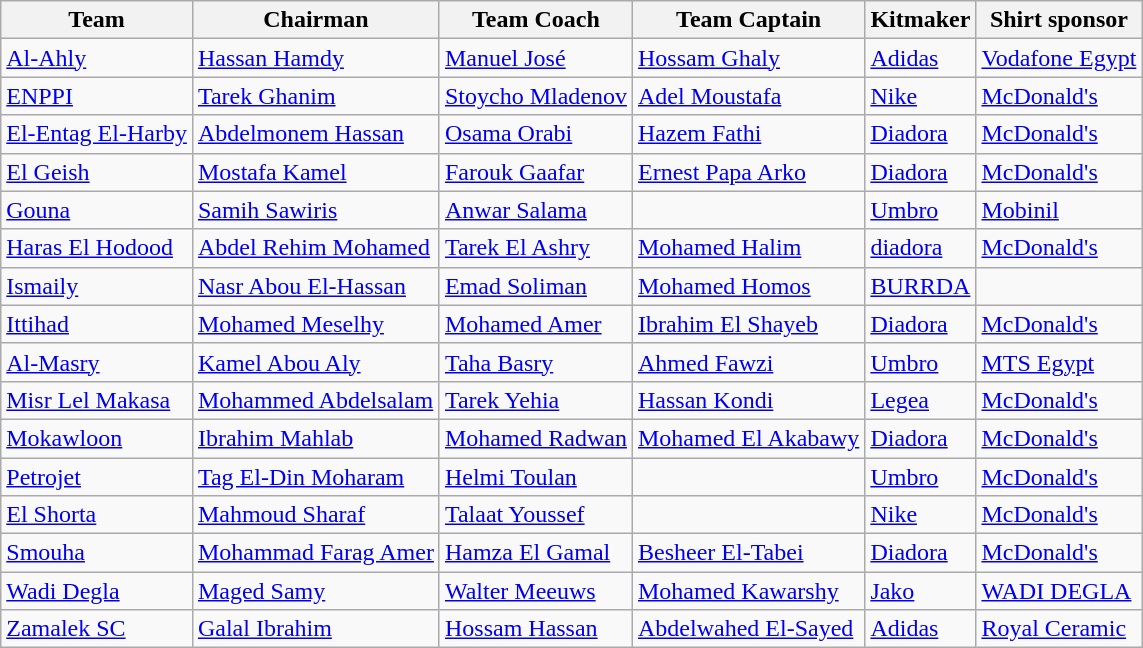<table class="wikitable sortable">
<tr>
<th>Team</th>
<th>Chairman</th>
<th>Team Coach</th>
<th>Team Captain</th>
<th>Kitmaker</th>
<th>Shirt sponsor</th>
</tr>
<tr>
<td><a href='#'>Al-Ahly</a></td>
<td> <a href='#'>Hassan Hamdy</a></td>
<td> <a href='#'>Manuel José</a></td>
<td> <a href='#'>Hossam Ghaly</a></td>
<td><a href='#'>Adidas</a></td>
<td><a href='#'>Vodafone Egypt</a></td>
</tr>
<tr>
<td><a href='#'>ENPPI</a></td>
<td> <a href='#'>Tarek Ghanim</a></td>
<td> <a href='#'>Stoycho Mladenov</a></td>
<td> <a href='#'>Adel Moustafa</a></td>
<td><a href='#'>Nike</a></td>
<td><a href='#'>McDonald's</a></td>
</tr>
<tr>
<td><a href='#'>El-Entag El-Harby</a></td>
<td> <a href='#'>Abdelmonem Hassan</a></td>
<td> <a href='#'>Osama Orabi</a></td>
<td> <a href='#'>Hazem Fathi</a></td>
<td><a href='#'>Diadora</a></td>
<td><a href='#'>McDonald's</a></td>
</tr>
<tr>
<td><a href='#'>El Geish</a></td>
<td> <a href='#'>Mostafa Kamel</a></td>
<td> <a href='#'>Farouk Gaafar</a></td>
<td> <a href='#'>Ernest Papa Arko</a></td>
<td><a href='#'>Diadora</a></td>
<td><a href='#'>McDonald's</a></td>
</tr>
<tr>
<td><a href='#'>Gouna</a></td>
<td> <a href='#'>Samih Sawiris</a></td>
<td> <a href='#'>Anwar Salama</a></td>
<td></td>
<td><a href='#'>Umbro</a></td>
<td><a href='#'>Mobinil</a></td>
</tr>
<tr>
<td><a href='#'>Haras El Hodood</a></td>
<td> <a href='#'>Abdel Rehim Mohamed</a></td>
<td> <a href='#'>Tarek El Ashry</a></td>
<td> <a href='#'>Mohamed Halim</a></td>
<td><a href='#'>diadora</a></td>
<td><a href='#'>McDonald's</a></td>
</tr>
<tr>
<td><a href='#'>Ismaily</a></td>
<td> <a href='#'>Nasr Abou El-Hassan</a></td>
<td> <a href='#'>Emad Soliman</a></td>
<td> <a href='#'>Mohamed Homos</a></td>
<td><a href='#'>BURRDA</a></td>
<td></td>
</tr>
<tr>
<td><a href='#'>Ittihad</a></td>
<td> <a href='#'>Mohamed Meselhy</a></td>
<td> <a href='#'>Mohamed Amer</a></td>
<td> <a href='#'>Ibrahim El Shayeb</a></td>
<td><a href='#'>Diadora</a></td>
<td><a href='#'>McDonald's</a></td>
</tr>
<tr>
<td><a href='#'>Al-Masry</a></td>
<td> <a href='#'>Kamel Abou Aly</a></td>
<td> <a href='#'>Taha Basry</a></td>
<td> <a href='#'>Ahmed Fawzi</a></td>
<td><a href='#'>Umbro</a></td>
<td><a href='#'>MTS Egypt</a></td>
</tr>
<tr>
<td><a href='#'>Misr Lel Makasa</a></td>
<td> <a href='#'>Mohammed Abdelsalam</a></td>
<td> <a href='#'>Tarek Yehia</a></td>
<td> <a href='#'>Hassan Kondi</a></td>
<td><a href='#'>Legea</a></td>
<td><a href='#'>McDonald's</a></td>
</tr>
<tr>
<td><a href='#'>Mokawloon</a></td>
<td> <a href='#'>Ibrahim Mahlab</a></td>
<td> <a href='#'>Mohamed Radwan</a></td>
<td> <a href='#'>Mohamed El Akabawy</a></td>
<td><a href='#'>Diadora</a></td>
<td><a href='#'>McDonald's</a></td>
</tr>
<tr>
<td><a href='#'>Petrojet</a></td>
<td> <a href='#'>Tag El-Din Moharam</a></td>
<td> <a href='#'>Helmi Toulan</a></td>
<td></td>
<td><a href='#'>Umbro</a></td>
<td><a href='#'>McDonald's</a></td>
</tr>
<tr>
<td><a href='#'>El Shorta</a></td>
<td> <a href='#'>Mahmoud Sharaf</a></td>
<td> <a href='#'>Talaat Youssef</a></td>
<td></td>
<td><a href='#'>Nike</a></td>
<td><a href='#'>McDonald's</a></td>
</tr>
<tr>
<td><a href='#'>Smouha</a></td>
<td> <a href='#'>Mohammad Farag Amer</a></td>
<td> <a href='#'>Hamza El Gamal</a></td>
<td> <a href='#'>Besheer El-Tabei</a></td>
<td><a href='#'>Diadora</a></td>
<td><a href='#'>McDonald's</a></td>
</tr>
<tr>
<td><a href='#'>Wadi Degla</a></td>
<td> <a href='#'>Maged Samy</a></td>
<td> <a href='#'>Walter Meeuws</a></td>
<td> <a href='#'>Mohamed Kawarshy</a></td>
<td><a href='#'>Jako</a></td>
<td><a href='#'>WADI DEGLA</a></td>
</tr>
<tr>
<td><a href='#'>Zamalek SC</a></td>
<td> <a href='#'>Galal Ibrahim</a></td>
<td> <a href='#'>Hossam Hassan</a></td>
<td> <a href='#'>Abdelwahed El-Sayed</a></td>
<td><a href='#'>Adidas</a></td>
<td><a href='#'>Royal Ceramic</a></td>
</tr>
</table>
